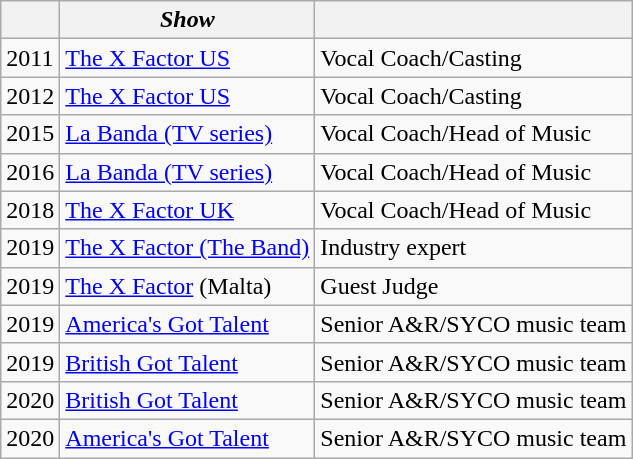<table class="wikitable">
<tr>
<th></th>
<th><em>Show</em></th>
<th></th>
</tr>
<tr>
<td>2011</td>
<td><a href='#'>The X Factor US</a></td>
<td>Vocal Coach/Casting</td>
</tr>
<tr>
<td>2012</td>
<td><a href='#'>The X Factor US</a></td>
<td>Vocal Coach/Casting</td>
</tr>
<tr>
<td>2015</td>
<td><a href='#'>La Banda (TV series)</a></td>
<td>Vocal Coach/Head of Music</td>
</tr>
<tr>
<td>2016</td>
<td><a href='#'>La Banda (TV series)</a></td>
<td>Vocal Coach/Head of Music</td>
</tr>
<tr>
<td>2018</td>
<td><a href='#'>The X Factor UK</a></td>
<td>Vocal Coach/Head of Music</td>
</tr>
<tr>
<td>2019</td>
<td><a href='#'>The X Factor (The Band)</a></td>
<td>Industry expert</td>
</tr>
<tr>
<td>2019</td>
<td><a href='#'>The X Factor</a> (Malta)</td>
<td>Guest Judge</td>
</tr>
<tr>
<td>2019</td>
<td><a href='#'>America's Got Talent</a></td>
<td>Senior A&R/SYCO music team</td>
</tr>
<tr>
<td>2019</td>
<td><a href='#'>British Got Talent</a></td>
<td>Senior A&R/SYCO music team</td>
</tr>
<tr>
<td>2020</td>
<td><a href='#'>British Got Talent</a></td>
<td>Senior A&R/SYCO music team</td>
</tr>
<tr>
<td>2020</td>
<td><a href='#'>America's Got Talent</a></td>
<td>Senior A&R/SYCO music team</td>
</tr>
</table>
